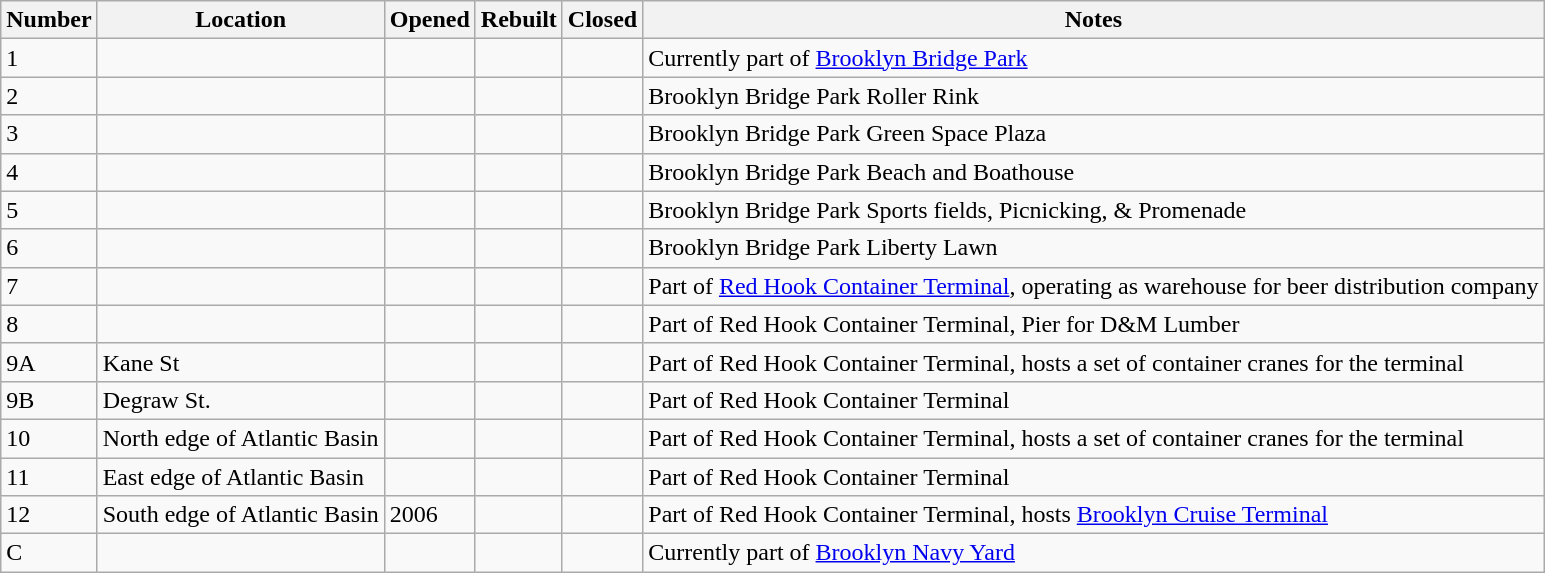<table class="wikitable sortable plainrowheaders">
<tr>
<th scope="col">Number</th>
<th scope="col">Location</th>
<th scope="col">Opened</th>
<th scope="col">Rebuilt</th>
<th scope="col">Closed</th>
<th scope="col">Notes</th>
</tr>
<tr>
<td>1</td>
<td></td>
<td></td>
<td></td>
<td></td>
<td>Currently part of <a href='#'>Brooklyn Bridge Park</a></td>
</tr>
<tr>
<td>2</td>
<td></td>
<td></td>
<td></td>
<td></td>
<td>Brooklyn Bridge Park Roller Rink</td>
</tr>
<tr>
<td>3</td>
<td></td>
<td></td>
<td></td>
<td></td>
<td>Brooklyn Bridge Park Green Space Plaza</td>
</tr>
<tr>
<td>4</td>
<td></td>
<td></td>
<td></td>
<td></td>
<td>Brooklyn Bridge Park Beach and Boathouse</td>
</tr>
<tr>
<td>5</td>
<td></td>
<td></td>
<td></td>
<td></td>
<td>Brooklyn Bridge Park Sports fields, Picnicking, & Promenade</td>
</tr>
<tr>
<td>6</td>
<td></td>
<td></td>
<td></td>
<td></td>
<td>Brooklyn Bridge Park Liberty Lawn</td>
</tr>
<tr>
<td>7</td>
<td></td>
<td></td>
<td></td>
<td></td>
<td>Part of <a href='#'>Red Hook Container Terminal</a>, operating as warehouse for beer distribution company</td>
</tr>
<tr>
<td>8</td>
<td></td>
<td></td>
<td></td>
<td></td>
<td>Part of Red Hook Container Terminal, Pier for D&M Lumber</td>
</tr>
<tr>
<td>9A</td>
<td>Kane St</td>
<td></td>
<td></td>
<td></td>
<td>Part of Red Hook Container Terminal, hosts a set of container cranes for the terminal</td>
</tr>
<tr>
<td>9B</td>
<td>Degraw St.</td>
<td></td>
<td></td>
<td></td>
<td>Part of Red Hook Container Terminal</td>
</tr>
<tr>
<td>10</td>
<td>North edge of Atlantic Basin</td>
<td></td>
<td></td>
<td></td>
<td>Part of Red Hook Container Terminal, hosts a set of container cranes for the terminal</td>
</tr>
<tr>
<td>11</td>
<td>East edge of Atlantic Basin</td>
<td></td>
<td></td>
<td></td>
<td>Part of Red Hook Container Terminal</td>
</tr>
<tr>
<td>12</td>
<td>South edge of Atlantic Basin</td>
<td>2006</td>
<td></td>
<td></td>
<td>Part of Red Hook Container Terminal, hosts <a href='#'>Brooklyn Cruise Terminal</a></td>
</tr>
<tr>
<td>C</td>
<td></td>
<td></td>
<td></td>
<td></td>
<td>Currently part of <a href='#'>Brooklyn Navy Yard</a></td>
</tr>
</table>
